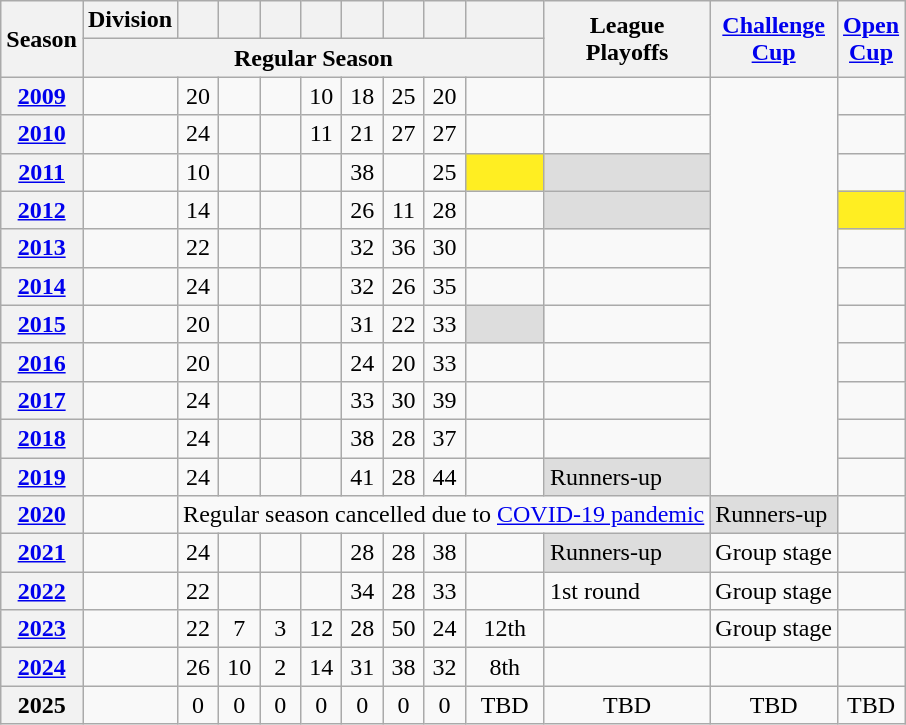<table class="wikitable sortable" style="text-align: center">
<tr>
<th rowspan="2" scope="col">Season</th>
<th scope="col">Division</th>
<th width="20" scope="col"></th>
<th width="20" scope="col"></th>
<th width="20" scope="col"></th>
<th width="20" scope="col"></th>
<th width="20" scope="col"></th>
<th width="20" scope="col"></th>
<th width="20" scope="col"></th>
<th scope="col"></th>
<th rowspan="2" scope="col">League<br>Playoffs</th>
<th rowspan="2" scope="col"><a href='#'>Challenge<br>Cup</a></th>
<th rowspan="2" scope="col"><a href='#'>Open<br>Cup</a></th>
</tr>
<tr class="unsortable">
<th colspan="9" scope="col">Regular Season</th>
</tr>
<tr>
<th scope="row"><a href='#'>2009</a></th>
<td></td>
<td>20</td>
<td></td>
<td></td>
<td>10</td>
<td>18</td>
<td>25</td>
<td>20</td>
<td></td>
<td style="text-align:left;"></td>
<td rowspan=11></td>
<td style="text-align:left;"></td>
</tr>
<tr>
<th scope="row"><a href='#'>2010</a></th>
<td></td>
<td>24</td>
<td></td>
<td></td>
<td>11</td>
<td>21</td>
<td>27</td>
<td>27</td>
<td></td>
<td style="text-align:left;"></td>
<td style="text-align:left;"></td>
</tr>
<tr>
<th scope="row"><a href='#'>2011</a></th>
<td></td>
<td>10</td>
<td></td>
<td></td>
<td></td>
<td>38</td>
<td></td>
<td>25</td>
<td style="background-color:#FE2;"></td>
<td style="text-align:left; background-color:#DDD;"></td>
<td style="text-align:left;"></td>
</tr>
<tr>
<th scope="row"><a href='#'>2012</a></th>
<td></td>
<td>14</td>
<td></td>
<td></td>
<td></td>
<td>26</td>
<td>11</td>
<td>28</td>
<td></td>
<td style="text-align:left; background-color:#DDD;"></td>
<td style="text-align:left; background-color:#FE2;"></td>
</tr>
<tr>
<th scope="row"><a href='#'>2013</a></th>
<td></td>
<td>22</td>
<td></td>
<td></td>
<td></td>
<td>32</td>
<td>36</td>
<td>30</td>
<td></td>
<td style="text-align:left;"></td>
<td style="text-align:left;"></td>
</tr>
<tr>
<th scope="row"><a href='#'>2014</a></th>
<td></td>
<td>24</td>
<td></td>
<td></td>
<td></td>
<td>32</td>
<td>26</td>
<td>35</td>
<td></td>
<td style="text-align:left;"></td>
<td style="text-align:left;"></td>
</tr>
<tr>
<th scope="row"><a href='#'>2015</a></th>
<td></td>
<td>20</td>
<td></td>
<td></td>
<td></td>
<td>31</td>
<td>22</td>
<td>33</td>
<td style="background-color:#DDD;"></td>
<td style="text-align:left;"></td>
<td style="text-align:left;"></td>
</tr>
<tr>
<th scope="row"><a href='#'>2016</a></th>
<td></td>
<td>20</td>
<td></td>
<td></td>
<td></td>
<td>24</td>
<td>20</td>
<td>33</td>
<td></td>
<td style="text-align:left;"></td>
<td style="text-align:left;"></td>
</tr>
<tr>
<th scope="row"><a href='#'>2017</a></th>
<td></td>
<td>24</td>
<td></td>
<td></td>
<td></td>
<td>33</td>
<td>30</td>
<td>39</td>
<td></td>
<td style="text-align:left;"></td>
<td style="text-align:left;"></td>
</tr>
<tr>
<th scope="row"><a href='#'>2018</a></th>
<td></td>
<td>24</td>
<td></td>
<td></td>
<td></td>
<td>38</td>
<td>28</td>
<td>37</td>
<td></td>
<td style="text-align:left;"></td>
<td style="text-align:left;"></td>
</tr>
<tr>
<th scope="row"><a href='#'>2019</a></th>
<td></td>
<td>24</td>
<td></td>
<td></td>
<td></td>
<td>41</td>
<td>28</td>
<td>44</td>
<td></td>
<td style="text-align:left;" bgcolor=#DDD>Runners-up</td>
<td style="text-align:left;"></td>
</tr>
<tr>
<th scope="row"><a href='#'>2020</a></th>
<td></td>
<td colspan=9>Regular season cancelled due to <a href='#'>COVID-19 pandemic</a></td>
<td style="text-align:left;" bgcolor=#DDD>Runners-up</td>
<td style="text-align:left;"></td>
</tr>
<tr>
<th scope="row"><a href='#'>2021</a></th>
<td></td>
<td>24</td>
<td></td>
<td></td>
<td></td>
<td>28</td>
<td>28</td>
<td>38</td>
<td></td>
<td style="text-align:left;" bgcolor=#DDD>Runners-up</td>
<td>Group stage</td>
<td style="text-align:left;"></td>
</tr>
<tr>
<th scope="row"><a href='#'>2022</a></th>
<td></td>
<td>22</td>
<td></td>
<td></td>
<td></td>
<td>34</td>
<td>28</td>
<td>33</td>
<td></td>
<td style="text-align:left;">1st round</td>
<td>Group stage</td>
<td style="text-align:left;"></td>
</tr>
<tr>
<th><a href='#'>2023</a></th>
<td></td>
<td>22</td>
<td>7</td>
<td>3</td>
<td>12</td>
<td>28</td>
<td>50</td>
<td>24</td>
<td>12th</td>
<td style="text-align:left;"></td>
<td>Group stage</td>
<td style="text-align:left;"></td>
</tr>
<tr>
<th><a href='#'>2024</a></th>
<td></td>
<td>26</td>
<td>10</td>
<td>2</td>
<td>14</td>
<td>31</td>
<td>38</td>
<td>32</td>
<td>8th</td>
<td style="text-align:left;"></td>
<td></td>
<td></td>
</tr>
<tr>
<th>2025</th>
<td></td>
<td>0</td>
<td>0</td>
<td>0</td>
<td>0</td>
<td>0</td>
<td>0</td>
<td>0</td>
<td>TBD</td>
<td>TBD</td>
<td>TBD</td>
<td>TBD</td>
</tr>
</table>
